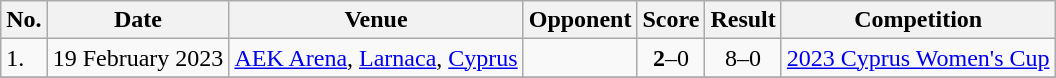<table class="wikitable">
<tr>
<th>No.</th>
<th>Date</th>
<th>Venue</th>
<th>Opponent</th>
<th>Score</th>
<th>Result</th>
<th>Competition</th>
</tr>
<tr>
<td>1.</td>
<td>19 February 2023</td>
<td><a href='#'>AEK Arena</a>, <a href='#'>Larnaca</a>, <a href='#'>Cyprus</a></td>
<td></td>
<td align=center><strong>2</strong>–0</td>
<td align=center>8–0</td>
<td><a href='#'>2023 Cyprus Women's Cup</a></td>
</tr>
<tr>
</tr>
</table>
